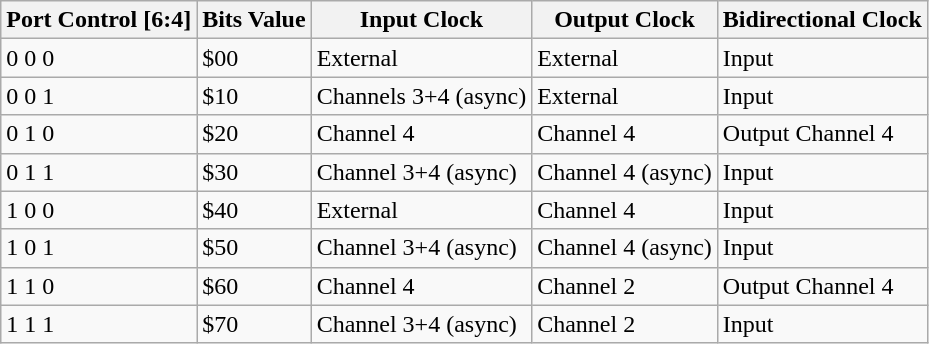<table class="wikitable">
<tr>
<th>Port Control [6:4]</th>
<th>Bits Value</th>
<th>Input Clock</th>
<th>Output Clock</th>
<th>Bidirectional Clock</th>
</tr>
<tr>
<td>0 0 0</td>
<td>$00</td>
<td>External</td>
<td>External</td>
<td>Input</td>
</tr>
<tr>
<td>0 0 1</td>
<td>$10</td>
<td>Channels 3+4 (async)</td>
<td>External</td>
<td>Input</td>
</tr>
<tr>
<td>0 1 0</td>
<td>$20</td>
<td>Channel 4</td>
<td>Channel 4</td>
<td>Output Channel 4</td>
</tr>
<tr>
<td>0 1 1</td>
<td>$30</td>
<td>Channel 3+4 (async)</td>
<td>Channel 4 (async)</td>
<td>Input</td>
</tr>
<tr>
<td>1 0 0</td>
<td>$40</td>
<td>External</td>
<td>Channel 4</td>
<td>Input</td>
</tr>
<tr>
<td>1 0 1</td>
<td>$50</td>
<td>Channel 3+4 (async)</td>
<td>Channel 4 (async)</td>
<td>Input</td>
</tr>
<tr>
<td>1 1 0</td>
<td>$60</td>
<td>Channel 4</td>
<td>Channel 2</td>
<td>Output Channel 4</td>
</tr>
<tr>
<td>1 1 1</td>
<td>$70</td>
<td>Channel 3+4 (async)</td>
<td>Channel 2</td>
<td>Input</td>
</tr>
</table>
